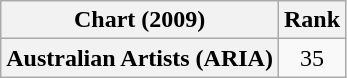<table class="wikitable plainrowheaders" style="text-align:center;">
<tr>
<th scope="col">Chart (2009)</th>
<th scope="col">Rank</th>
</tr>
<tr>
<th scope="row">Australian Artists (ARIA)</th>
<td>35</td>
</tr>
</table>
